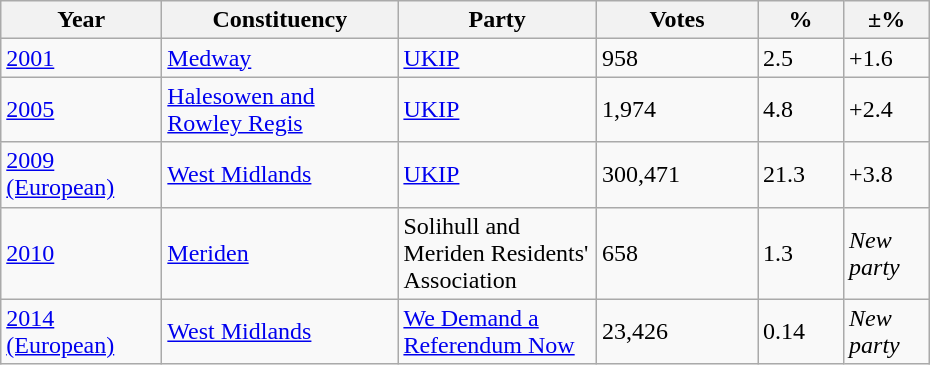<table class="wikitable">
<tr>
<th style="width:100px;">Year</th>
<th style="width:150px;">Constituency</th>
<th style="width:125px;">Party</th>
<th style="width:100px;">Votes</th>
<th style="width:50px;">%</th>
<th style="width:50px;">±%</th>
</tr>
<tr>
<td><a href='#'>2001</a></td>
<td><a href='#'>Medway</a></td>
<td><a href='#'>UKIP</a></td>
<td>958</td>
<td>2.5</td>
<td>+1.6</td>
</tr>
<tr>
<td><a href='#'>2005</a></td>
<td><a href='#'>Halesowen and Rowley Regis</a></td>
<td><a href='#'>UKIP</a></td>
<td>1,974</td>
<td>4.8</td>
<td>+2.4</td>
</tr>
<tr>
<td><a href='#'>2009 (European)</a></td>
<td><a href='#'>West Midlands</a></td>
<td><a href='#'>UKIP</a></td>
<td>300,471</td>
<td>21.3</td>
<td>+3.8</td>
</tr>
<tr>
<td><a href='#'>2010</a></td>
<td><a href='#'>Meriden</a></td>
<td>Solihull and Meriden Residents' Association</td>
<td>658</td>
<td>1.3</td>
<td><em>New party</em></td>
</tr>
<tr>
<td><a href='#'>2014 (European)</a></td>
<td><a href='#'>West Midlands</a></td>
<td><a href='#'>We Demand a Referendum Now</a></td>
<td>23,426</td>
<td>0.14</td>
<td><em>New party</em></td>
</tr>
</table>
